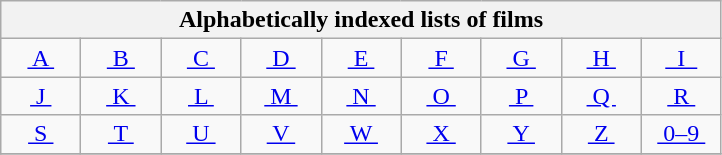<table class="wikitable" style="text-align:center; width:auto">
<tr>
<th colspan="9">Alphabetically indexed lists of films</th>
</tr>
<tr>
<td style= "width:46px"><a href='#'> A </a></td>
<td style= "width:46px"><a href='#'> B </a></td>
<td style= "width:46px"><a href='#'> C </a></td>
<td style= "width:46px"><a href='#'> D </a></td>
<td style= "width:46px"><a href='#'> E </a></td>
<td style= "width:46px"><a href='#'> F </a></td>
<td style= "width:46px"><a href='#'> G </a></td>
<td style= "width:46px"><a href='#'> H </a></td>
<td style= "width:46px"><a href='#'>  I  </a></td>
</tr>
<tr>
<td><a href='#'> J </a></td>
<td><a href='#'> K </a></td>
<td><a href='#'> L </a></td>
<td><a href='#'> M </a></td>
<td><a href='#'> N </a></td>
<td><a href='#'> O </a></td>
<td><a href='#'> P </a></td>
<td><a href='#'> Q </a></td>
<td><a href='#'> R </a></td>
</tr>
<tr>
<td><a href='#'> S </a></td>
<td><a href='#'> T </a></td>
<td><a href='#'> U </a></td>
<td><a href='#'> V </a></td>
<td><a href='#'> W </a></td>
<td><a href='#'> X </a></td>
<td><a href='#'> Y </a></td>
<td><a href='#'> Z </a></td>
<td><a href='#'> 0–9 </a></td>
</tr>
<tr>
</tr>
</table>
